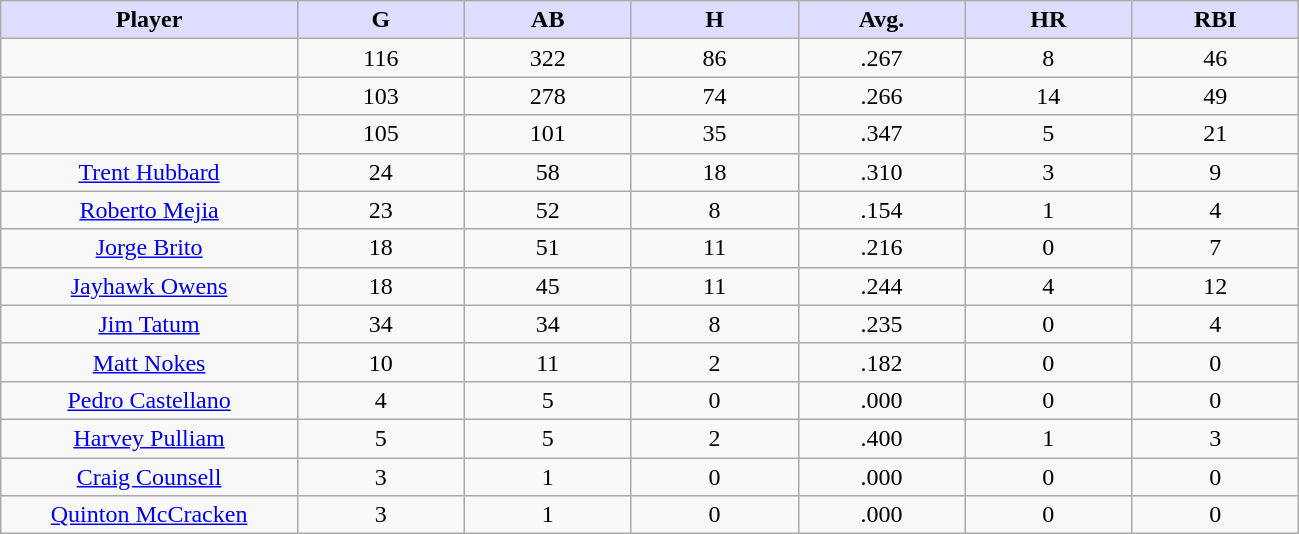<table class="wikitable sortable">
<tr>
<th style="background:#ddf; width:16%;">Player</th>
<th style="background:#ddf; width:9%;">G</th>
<th style="background:#ddf; width:9%;">AB</th>
<th style="background:#ddf; width:9%;">H</th>
<th style="background:#ddf; width:9%;">Avg.</th>
<th style="background:#ddf; width:9%;">HR</th>
<th style="background:#ddf; width:9%;">RBI</th>
</tr>
<tr style="text-align:center;">
<td></td>
<td>116</td>
<td>322</td>
<td>86</td>
<td>.267</td>
<td>8</td>
<td>46</td>
</tr>
<tr style="text-align:center;">
<td></td>
<td>103</td>
<td>278</td>
<td>74</td>
<td>.266</td>
<td>14</td>
<td>49</td>
</tr>
<tr style="text-align:center;">
<td></td>
<td>105</td>
<td>101</td>
<td>35</td>
<td>.347</td>
<td>5</td>
<td>21</td>
</tr>
<tr align=center>
<td><a href='#'>Trent Hubbard</a></td>
<td>24</td>
<td>58</td>
<td>18</td>
<td>.310</td>
<td>3</td>
<td>9</td>
</tr>
<tr align=center>
<td><a href='#'>Roberto Mejia</a></td>
<td>23</td>
<td>52</td>
<td>8</td>
<td>.154</td>
<td>1</td>
<td>4</td>
</tr>
<tr align=center>
<td><a href='#'>Jorge Brito</a></td>
<td>18</td>
<td>51</td>
<td>11</td>
<td>.216</td>
<td>0</td>
<td>7</td>
</tr>
<tr align=center>
<td><a href='#'>Jayhawk Owens</a></td>
<td>18</td>
<td>45</td>
<td>11</td>
<td>.244</td>
<td>4</td>
<td>12</td>
</tr>
<tr align=center>
<td><a href='#'>Jim Tatum</a></td>
<td>34</td>
<td>34</td>
<td>8</td>
<td>.235</td>
<td>0</td>
<td>4</td>
</tr>
<tr align=center>
<td><a href='#'>Matt Nokes</a></td>
<td>10</td>
<td>11</td>
<td>2</td>
<td>.182</td>
<td>0</td>
<td>0</td>
</tr>
<tr align=center>
<td><a href='#'>Pedro Castellano</a></td>
<td>4</td>
<td>5</td>
<td>0</td>
<td>.000</td>
<td>0</td>
<td>0</td>
</tr>
<tr align=center>
<td><a href='#'>Harvey Pulliam</a></td>
<td>5</td>
<td>5</td>
<td>2</td>
<td>.400</td>
<td>1</td>
<td>3</td>
</tr>
<tr align=center>
<td><a href='#'>Craig Counsell</a></td>
<td>3</td>
<td>1</td>
<td>0</td>
<td>.000</td>
<td>0</td>
<td>0</td>
</tr>
<tr align=center>
<td><a href='#'>Quinton McCracken</a></td>
<td>3</td>
<td>1</td>
<td>0</td>
<td>.000</td>
<td>0</td>
<td>0</td>
</tr>
</table>
